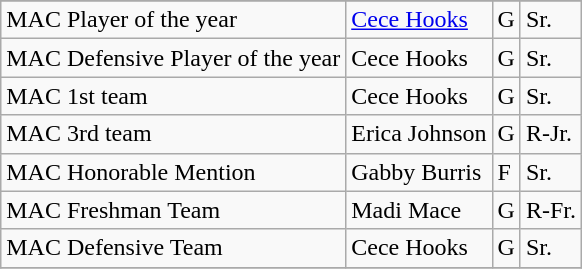<table class="wikitable" border="1">
<tr align=center>
</tr>
<tr>
<td>MAC Player of the year</td>
<td><a href='#'>Cece Hooks</a></td>
<td>G</td>
<td>Sr.</td>
</tr>
<tr>
<td>MAC Defensive Player of the year</td>
<td>Cece Hooks</td>
<td>G</td>
<td>Sr.</td>
</tr>
<tr>
<td>MAC 1st team</td>
<td>Cece Hooks</td>
<td>G</td>
<td>Sr.</td>
</tr>
<tr>
<td>MAC 3rd team</td>
<td>Erica Johnson</td>
<td>G</td>
<td>R-Jr.</td>
</tr>
<tr>
<td>MAC Honorable Mention</td>
<td>Gabby Burris</td>
<td>F</td>
<td>Sr.</td>
</tr>
<tr>
<td>MAC Freshman Team</td>
<td>Madi Mace</td>
<td>G</td>
<td>R-Fr.</td>
</tr>
<tr>
<td>MAC Defensive Team</td>
<td>Cece Hooks</td>
<td>G</td>
<td>Sr.</td>
</tr>
<tr>
</tr>
</table>
